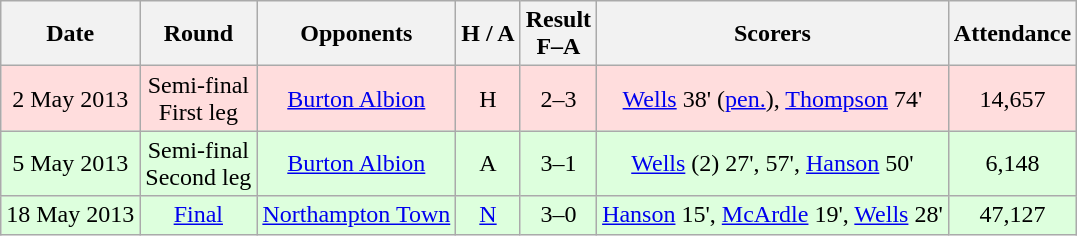<table class="wikitable" style="text-align:center">
<tr>
<th>Date</th>
<th>Round</th>
<th>Opponents</th>
<th>H / A</th>
<th>Result<br>F–A</th>
<th>Scorers</th>
<th>Attendance</th>
</tr>
<tr bgcolor="#ffdddd">
<td>2 May 2013</td>
<td>Semi-final<br>First leg</td>
<td><a href='#'>Burton Albion</a></td>
<td>H</td>
<td>2–3</td>
<td><a href='#'>Wells</a> 38' (<a href='#'>pen.</a>), <a href='#'>Thompson</a> 74'</td>
<td>14,657</td>
</tr>
<tr bgcolor="#ddffdd">
<td>5 May 2013</td>
<td>Semi-final<br>Second leg</td>
<td><a href='#'>Burton Albion</a></td>
<td>A</td>
<td>3–1</td>
<td><a href='#'>Wells</a> (2) 27', 57', <a href='#'>Hanson</a> 50'</td>
<td>6,148</td>
</tr>
<tr bgcolor="#ddffdd">
<td>18 May 2013</td>
<td><a href='#'>Final</a></td>
<td><a href='#'>Northampton Town</a></td>
<td><a href='#'>N</a></td>
<td>3–0</td>
<td><a href='#'>Hanson</a> 15', <a href='#'>McArdle</a> 19', <a href='#'>Wells</a> 28'</td>
<td>47,127</td>
</tr>
</table>
